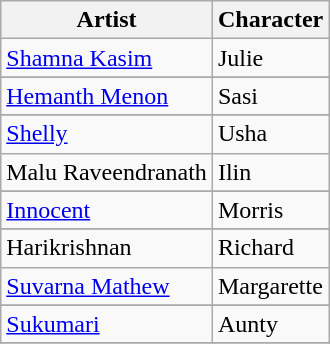<table class="wikitable">
<tr>
<th><strong>Artist </strong></th>
<th><strong>Character</strong></th>
</tr>
<tr>
<td><a href='#'>Shamna Kasim</a></td>
<td>Julie</td>
</tr>
<tr>
</tr>
<tr>
<td><a href='#'>Hemanth Menon</a></td>
<td>Sasi</td>
</tr>
<tr>
</tr>
<tr>
<td><a href='#'>Shelly</a></td>
<td>Usha</td>
</tr>
<tr>
<td>Malu Raveendranath</td>
<td>Ilin</td>
</tr>
<tr>
</tr>
<tr>
<td><a href='#'>Innocent</a></td>
<td>Morris</td>
</tr>
<tr>
</tr>
<tr>
<td>Harikrishnan</td>
<td>Richard</td>
</tr>
<tr>
<td><a href='#'>Suvarna Mathew</a></td>
<td>Margarette</td>
</tr>
<tr>
</tr>
<tr>
<td><a href='#'>Sukumari</a></td>
<td>Aunty</td>
</tr>
<tr>
</tr>
</table>
